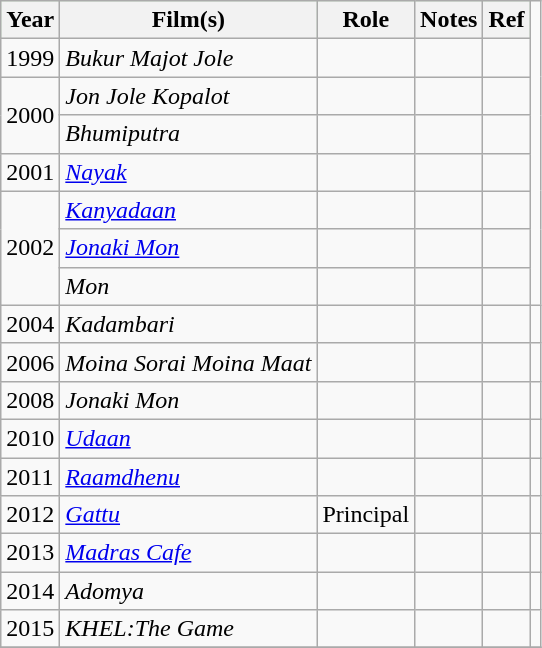<table class="wikitable sortable">
<tr style="background:#cfc; text-align:center;">
<th class="sortable">Year</th>
<th class="sortable">Film(s)</th>
<th class="sortable">Role</th>
<th class="sortable">Notes</th>
<th class="sortable">Ref</th>
</tr>
<tr>
<td>1999</td>
<td><em>Bukur Majot Jole</em></td>
<td></td>
<td></td>
<td></td>
</tr>
<tr>
<td rowspan = "2">2000</td>
<td><em>Jon Jole Kopalot</em></td>
<td></td>
<td></td>
<td></td>
</tr>
<tr>
<td><em>Bhumiputra</em></td>
<td></td>
<td></td>
<td></td>
</tr>
<tr>
<td>2001</td>
<td><em><a href='#'>Nayak</a></em></td>
<td></td>
<td></td>
<td></td>
</tr>
<tr>
<td rowspan = "3">2002</td>
<td><em><a href='#'>Kanyadaan</a></em></td>
<td></td>
<td></td>
<td></td>
</tr>
<tr>
<td><em><a href='#'>Jonaki Mon</a></em></td>
<td></td>
<td></td>
<td></td>
</tr>
<tr>
<td><em>Mon</em></td>
<td></td>
<td></td>
<td></td>
</tr>
<tr>
<td>2004</td>
<td><em>Kadambari</em></td>
<td></td>
<td></td>
<td></td>
<td></td>
</tr>
<tr>
<td>2006</td>
<td><em>Moina Sorai Moina Maat</em></td>
<td></td>
<td></td>
<td></td>
<td></td>
</tr>
<tr>
<td>2008</td>
<td><em>Jonaki Mon</em></td>
<td></td>
<td></td>
<td></td>
<td></td>
</tr>
<tr>
<td>2010</td>
<td><em><a href='#'>Udaan</a></em></td>
<td></td>
<td></td>
<td></td>
<td></td>
</tr>
<tr>
<td>2011</td>
<td><em><a href='#'>Raamdhenu</a></em></td>
<td></td>
<td></td>
<td></td>
<td></td>
</tr>
<tr>
<td>2012</td>
<td><em><a href='#'>Gattu</a></em></td>
<td>Principal</td>
<td></td>
<td></td>
</tr>
<tr>
<td>2013</td>
<td><em><a href='#'>Madras Cafe</a></em></td>
<td></td>
<td></td>
<td></td>
<td></td>
</tr>
<tr>
<td>2014</td>
<td><em>Adomya</em></td>
<td></td>
<td></td>
<td></td>
<td></td>
</tr>
<tr>
<td>2015</td>
<td><em>KHEL:The Game</em></td>
<td></td>
<td></td>
<td></td>
<td></td>
</tr>
<tr>
</tr>
</table>
